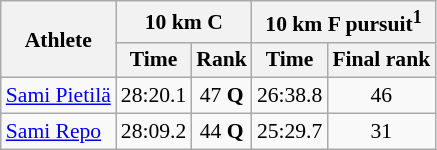<table class="wikitable" border="1" style="font-size:90%">
<tr>
<th rowspan=2>Athlete</th>
<th colspan=2>10 km C</th>
<th colspan=2>10 km F pursuit<sup>1</sup></th>
</tr>
<tr>
<th>Time</th>
<th>Rank</th>
<th>Time</th>
<th>Final rank</th>
</tr>
<tr>
<td><a href='#'>Sami Pietilä</a></td>
<td align=center>28:20.1</td>
<td align=center>47 <strong>Q</strong></td>
<td align=center>26:38.8</td>
<td align=center>46</td>
</tr>
<tr>
<td><a href='#'>Sami Repo</a></td>
<td align=center>28:09.2</td>
<td align=center>44 <strong>Q</strong></td>
<td align=center>25:29.7</td>
<td align=center>31</td>
</tr>
</table>
